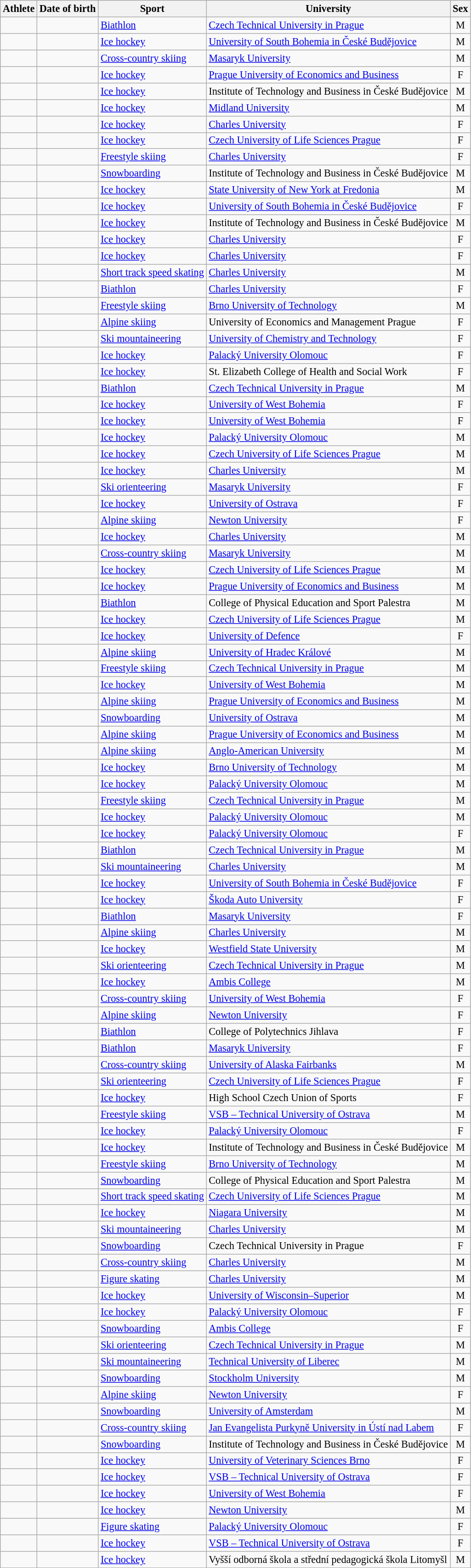<table class="wikitable sortable" style="font-size:93%">
<tr>
<th>Athlete</th>
<th>Date of birth</th>
<th>Sport</th>
<th>University</th>
<th>Sex</th>
</tr>
<tr>
<td></td>
<td></td>
<td><a href='#'>Biathlon</a></td>
<td><a href='#'>Czech Technical University in Prague</a></td>
<td align=center>M</td>
</tr>
<tr>
<td></td>
<td></td>
<td><a href='#'>Ice hockey</a></td>
<td><a href='#'>University of South Bohemia in České Budějovice</a></td>
<td align=center>M</td>
</tr>
<tr>
<td></td>
<td></td>
<td><a href='#'>Cross-country skiing</a></td>
<td><a href='#'>Masaryk University</a></td>
<td align=center>M</td>
</tr>
<tr>
<td></td>
<td></td>
<td><a href='#'>Ice hockey</a></td>
<td><a href='#'>Prague University of Economics and Business</a></td>
<td align=center>F</td>
</tr>
<tr>
<td></td>
<td></td>
<td><a href='#'>Ice hockey</a></td>
<td>Institute of Technology and Business in České Budějovice</td>
<td align=center>M</td>
</tr>
<tr>
<td></td>
<td></td>
<td><a href='#'>Ice hockey</a></td>
<td><a href='#'>Midland University</a></td>
<td align=center>M</td>
</tr>
<tr>
<td></td>
<td></td>
<td><a href='#'>Ice hockey</a></td>
<td><a href='#'>Charles University</a></td>
<td align=center>F</td>
</tr>
<tr>
<td></td>
<td></td>
<td><a href='#'>Ice hockey</a></td>
<td><a href='#'>Czech University of Life Sciences Prague</a></td>
<td align=center>F</td>
</tr>
<tr>
<td></td>
<td></td>
<td><a href='#'>Freestyle skiing</a></td>
<td><a href='#'>Charles University</a></td>
<td align=center>F</td>
</tr>
<tr>
<td></td>
<td></td>
<td><a href='#'>Snowboarding</a></td>
<td>Institute of Technology and Business in České Budějovice</td>
<td align=center>M</td>
</tr>
<tr>
<td></td>
<td></td>
<td><a href='#'>Ice hockey</a></td>
<td><a href='#'>State University of New York at Fredonia</a></td>
<td align=center>M</td>
</tr>
<tr>
<td></td>
<td></td>
<td><a href='#'>Ice hockey</a></td>
<td><a href='#'>University of South Bohemia in České Budějovice</a></td>
<td align=center>F</td>
</tr>
<tr>
<td></td>
<td></td>
<td><a href='#'>Ice hockey</a></td>
<td>Institute of Technology and Business in České Budějovice</td>
<td align=center>M</td>
</tr>
<tr>
<td></td>
<td></td>
<td><a href='#'>Ice hockey</a></td>
<td><a href='#'>Charles University</a></td>
<td align=center>F</td>
</tr>
<tr>
<td></td>
<td></td>
<td><a href='#'>Ice hockey</a></td>
<td><a href='#'>Charles University</a></td>
<td align=center>F</td>
</tr>
<tr>
<td></td>
<td></td>
<td><a href='#'>Short track speed skating</a></td>
<td><a href='#'>Charles University</a></td>
<td align=center>M</td>
</tr>
<tr>
<td></td>
<td></td>
<td><a href='#'>Biathlon</a></td>
<td><a href='#'>Charles University</a></td>
<td align=center>F</td>
</tr>
<tr>
<td></td>
<td></td>
<td><a href='#'>Freestyle skiing</a></td>
<td><a href='#'>Brno University of Technology</a></td>
<td align=center>M</td>
</tr>
<tr>
<td></td>
<td></td>
<td><a href='#'>Alpine skiing</a></td>
<td>University of Economics and Management Prague</td>
<td align=center>F</td>
</tr>
<tr>
<td></td>
<td></td>
<td><a href='#'>Ski mountaineering</a></td>
<td><a href='#'>University of Chemistry and Technology</a></td>
<td align=center>F</td>
</tr>
<tr>
<td></td>
<td></td>
<td><a href='#'>Ice hockey</a></td>
<td><a href='#'>Palacký University Olomouc</a></td>
<td align=center>F</td>
</tr>
<tr>
<td></td>
<td></td>
<td><a href='#'>Ice hockey</a></td>
<td>St. Elizabeth College of Health and Social Work</td>
<td align=center>F</td>
</tr>
<tr>
<td></td>
<td></td>
<td><a href='#'>Biathlon</a></td>
<td><a href='#'>Czech Technical University in Prague</a></td>
<td align=center>M</td>
</tr>
<tr>
<td></td>
<td></td>
<td><a href='#'>Ice hockey</a></td>
<td><a href='#'>University of West Bohemia</a></td>
<td align=center>F</td>
</tr>
<tr>
<td></td>
<td></td>
<td><a href='#'>Ice hockey</a></td>
<td><a href='#'>University of West Bohemia</a></td>
<td align=center>F</td>
</tr>
<tr>
<td></td>
<td></td>
<td><a href='#'>Ice hockey</a></td>
<td><a href='#'>Palacký University Olomouc</a></td>
<td align=center>M</td>
</tr>
<tr>
<td></td>
<td></td>
<td><a href='#'>Ice hockey</a></td>
<td><a href='#'>Czech University of Life Sciences Prague</a></td>
<td align=center>M</td>
</tr>
<tr>
<td></td>
<td></td>
<td><a href='#'>Ice hockey</a></td>
<td><a href='#'>Charles University</a></td>
<td align=center>M</td>
</tr>
<tr>
<td></td>
<td></td>
<td><a href='#'>Ski orienteering</a></td>
<td><a href='#'>Masaryk University</a></td>
<td align=center>F</td>
</tr>
<tr>
<td></td>
<td></td>
<td><a href='#'>Ice hockey</a></td>
<td><a href='#'>University of Ostrava</a></td>
<td align=center>F</td>
</tr>
<tr>
<td></td>
<td></td>
<td><a href='#'>Alpine skiing</a></td>
<td><a href='#'>Newton University</a></td>
<td align=center>F</td>
</tr>
<tr>
<td></td>
<td></td>
<td><a href='#'>Ice hockey</a></td>
<td><a href='#'>Charles University</a></td>
<td align=center>M</td>
</tr>
<tr>
<td></td>
<td></td>
<td><a href='#'>Cross-country skiing</a></td>
<td><a href='#'>Masaryk University</a></td>
<td align=center>M</td>
</tr>
<tr>
<td></td>
<td></td>
<td><a href='#'>Ice hockey</a></td>
<td><a href='#'>Czech University of Life Sciences Prague</a></td>
<td align=center>M</td>
</tr>
<tr>
<td></td>
<td></td>
<td><a href='#'>Ice hockey</a></td>
<td><a href='#'>Prague University of Economics and Business</a></td>
<td align=center>M</td>
</tr>
<tr>
<td></td>
<td></td>
<td><a href='#'>Biathlon</a></td>
<td>College of Physical Education and Sport Palestra</td>
<td align=center>M</td>
</tr>
<tr>
<td></td>
<td></td>
<td><a href='#'>Ice hockey</a></td>
<td><a href='#'>Czech University of Life Sciences Prague</a></td>
<td align=center>M</td>
</tr>
<tr>
<td></td>
<td></td>
<td><a href='#'>Ice hockey</a></td>
<td><a href='#'>University of Defence</a></td>
<td align=center>F</td>
</tr>
<tr>
<td></td>
<td></td>
<td><a href='#'>Alpine skiing</a></td>
<td><a href='#'>University of Hradec Králové</a></td>
<td align=center>M</td>
</tr>
<tr>
<td></td>
<td></td>
<td><a href='#'>Freestyle skiing</a></td>
<td><a href='#'>Czech Technical University in Prague</a></td>
<td align=center>M</td>
</tr>
<tr>
<td></td>
<td></td>
<td><a href='#'>Ice hockey</a></td>
<td><a href='#'>University of West Bohemia</a></td>
<td align=center>M</td>
</tr>
<tr>
<td></td>
<td></td>
<td><a href='#'>Alpine skiing</a></td>
<td><a href='#'>Prague University of Economics and Business</a></td>
<td align=center>M</td>
</tr>
<tr>
<td></td>
<td></td>
<td><a href='#'>Snowboarding</a></td>
<td><a href='#'>University of Ostrava</a></td>
<td align=center>M</td>
</tr>
<tr>
<td></td>
<td></td>
<td><a href='#'>Alpine skiing</a></td>
<td><a href='#'>Prague University of Economics and Business</a></td>
<td align=center>M</td>
</tr>
<tr>
<td></td>
<td></td>
<td><a href='#'>Alpine skiing</a></td>
<td><a href='#'>Anglo-American University</a></td>
<td align=center>M</td>
</tr>
<tr>
<td></td>
<td></td>
<td><a href='#'>Ice hockey</a></td>
<td><a href='#'>Brno University of Technology</a></td>
<td align=center>M</td>
</tr>
<tr>
<td></td>
<td></td>
<td><a href='#'>Ice hockey</a></td>
<td><a href='#'>Palacký University Olomouc</a></td>
<td align=center>M</td>
</tr>
<tr>
<td></td>
<td></td>
<td><a href='#'>Freestyle skiing</a></td>
<td><a href='#'>Czech Technical University in Prague</a></td>
<td align=center>M</td>
</tr>
<tr>
<td></td>
<td></td>
<td><a href='#'>Ice hockey</a></td>
<td><a href='#'>Palacký University Olomouc</a></td>
<td align=center>M</td>
</tr>
<tr>
<td></td>
<td></td>
<td><a href='#'>Ice hockey</a></td>
<td><a href='#'>Palacký University Olomouc</a></td>
<td align=center>F</td>
</tr>
<tr>
<td></td>
<td></td>
<td><a href='#'>Biathlon</a></td>
<td><a href='#'>Czech Technical University in Prague</a></td>
<td align=center>M</td>
</tr>
<tr>
<td></td>
<td></td>
<td><a href='#'>Ski mountaineering</a></td>
<td><a href='#'>Charles University</a></td>
<td align=center>M</td>
</tr>
<tr>
<td></td>
<td></td>
<td><a href='#'>Ice hockey</a></td>
<td><a href='#'>University of South Bohemia in České Budějovice</a></td>
<td align=center>F</td>
</tr>
<tr>
<td></td>
<td></td>
<td><a href='#'>Ice hockey</a></td>
<td><a href='#'>Škoda Auto University</a></td>
<td align=center>F</td>
</tr>
<tr>
<td></td>
<td></td>
<td><a href='#'>Biathlon</a></td>
<td><a href='#'>Masaryk University</a></td>
<td align=center>F</td>
</tr>
<tr>
<td></td>
<td></td>
<td><a href='#'>Alpine skiing</a></td>
<td><a href='#'>Charles University</a></td>
<td align=center>M</td>
</tr>
<tr>
<td></td>
<td></td>
<td><a href='#'>Ice hockey</a></td>
<td><a href='#'>Westfield State University</a></td>
<td align=center>M</td>
</tr>
<tr>
<td></td>
<td></td>
<td><a href='#'>Ski orienteering</a></td>
<td><a href='#'>Czech Technical University in Prague</a></td>
<td align=center>M</td>
</tr>
<tr>
<td></td>
<td></td>
<td><a href='#'>Ice hockey</a></td>
<td><a href='#'>Ambis College</a></td>
<td align=center>M</td>
</tr>
<tr>
<td></td>
<td></td>
<td><a href='#'>Cross-country skiing</a></td>
<td><a href='#'>University of West Bohemia</a></td>
<td align=center>F</td>
</tr>
<tr>
<td></td>
<td></td>
<td><a href='#'>Alpine skiing</a></td>
<td><a href='#'>Newton University</a></td>
<td align=center>F</td>
</tr>
<tr>
<td></td>
<td></td>
<td><a href='#'>Biathlon</a></td>
<td>College of Polytechnics Jihlava</td>
<td align=center>F</td>
</tr>
<tr>
<td></td>
<td></td>
<td><a href='#'>Biathlon</a></td>
<td><a href='#'>Masaryk University</a></td>
<td align=center>F</td>
</tr>
<tr>
<td></td>
<td></td>
<td><a href='#'>Cross-country skiing</a></td>
<td><a href='#'>University of Alaska Fairbanks</a></td>
<td align=center>M</td>
</tr>
<tr>
<td></td>
<td></td>
<td><a href='#'>Ski orienteering</a></td>
<td><a href='#'>Czech University of Life Sciences Prague</a></td>
<td align=center>F</td>
</tr>
<tr>
<td></td>
<td></td>
<td><a href='#'>Ice hockey</a></td>
<td>High School Czech Union of Sports</td>
<td align=center>F</td>
</tr>
<tr>
<td></td>
<td></td>
<td><a href='#'>Freestyle skiing</a></td>
<td><a href='#'>VSB – Technical University of Ostrava</a></td>
<td align=center>M</td>
</tr>
<tr>
<td></td>
<td></td>
<td><a href='#'>Ice hockey</a></td>
<td><a href='#'>Palacký University Olomouc</a></td>
<td align=center>F</td>
</tr>
<tr>
<td></td>
<td></td>
<td><a href='#'>Ice hockey</a></td>
<td>Institute of Technology and Business in České Budějovice</td>
<td align=center>M</td>
</tr>
<tr>
<td></td>
<td></td>
<td><a href='#'>Freestyle skiing</a></td>
<td><a href='#'>Brno University of Technology</a></td>
<td align=center>M</td>
</tr>
<tr>
<td></td>
<td></td>
<td><a href='#'>Snowboarding</a></td>
<td>College of Physical Education and Sport Palestra</td>
<td align=center>M</td>
</tr>
<tr>
<td></td>
<td></td>
<td><a href='#'>Short track speed skating</a></td>
<td><a href='#'>Czech University of Life Sciences Prague</a></td>
<td align=center>M</td>
</tr>
<tr>
<td></td>
<td></td>
<td><a href='#'>Ice hockey</a></td>
<td><a href='#'>Niagara University</a></td>
<td align=center>M</td>
</tr>
<tr>
<td></td>
<td></td>
<td><a href='#'>Ski mountaineering</a></td>
<td><a href='#'>Charles University</a></td>
<td align=center>M</td>
</tr>
<tr>
<td></td>
<td></td>
<td><a href='#'>Snowboarding</a></td>
<td>Czech Technical University in Prague</td>
<td align=center>F</td>
</tr>
<tr>
<td></td>
<td></td>
<td><a href='#'>Cross-country skiing</a></td>
<td><a href='#'>Charles University</a></td>
<td align=center>M</td>
</tr>
<tr>
<td></td>
<td></td>
<td><a href='#'>Figure skating</a></td>
<td><a href='#'>Charles University</a></td>
<td align=center>M</td>
</tr>
<tr>
<td></td>
<td></td>
<td><a href='#'>Ice hockey</a></td>
<td><a href='#'>University of Wisconsin–Superior</a></td>
<td align=center>M</td>
</tr>
<tr>
<td></td>
<td></td>
<td><a href='#'>Ice hockey</a></td>
<td><a href='#'>Palacký University Olomouc</a></td>
<td align=center>F</td>
</tr>
<tr>
<td></td>
<td></td>
<td><a href='#'>Snowboarding</a></td>
<td><a href='#'>Ambis College</a></td>
<td align=center>F</td>
</tr>
<tr>
<td></td>
<td></td>
<td><a href='#'>Ski orienteering</a></td>
<td><a href='#'>Czech Technical University in Prague</a></td>
<td align=center>M</td>
</tr>
<tr>
<td></td>
<td></td>
<td><a href='#'>Ski mountaineering</a></td>
<td><a href='#'>Technical University of Liberec</a></td>
<td align=center>M</td>
</tr>
<tr>
<td></td>
<td></td>
<td><a href='#'>Snowboarding</a></td>
<td><a href='#'>Stockholm University</a></td>
<td align=center>M</td>
</tr>
<tr>
<td></td>
<td></td>
<td><a href='#'>Alpine skiing</a></td>
<td><a href='#'>Newton University</a></td>
<td align=center>F</td>
</tr>
<tr>
<td></td>
<td></td>
<td><a href='#'>Snowboarding</a></td>
<td><a href='#'>University of Amsterdam</a></td>
<td align=center>M</td>
</tr>
<tr>
<td></td>
<td></td>
<td><a href='#'>Cross-country skiing</a></td>
<td><a href='#'>Jan Evangelista Purkyně University in Ústí nad Labem</a></td>
<td align=center>F</td>
</tr>
<tr>
<td></td>
<td></td>
<td><a href='#'>Snowboarding</a></td>
<td>Institute of Technology and Business in České Budějovice</td>
<td align=center>M</td>
</tr>
<tr>
<td></td>
<td></td>
<td><a href='#'>Ice hockey</a></td>
<td><a href='#'>University of Veterinary Sciences Brno</a></td>
<td align=center>F</td>
</tr>
<tr>
<td></td>
<td></td>
<td><a href='#'>Ice hockey</a></td>
<td><a href='#'>VSB – Technical University of Ostrava</a></td>
<td align=center>F</td>
</tr>
<tr>
<td></td>
<td></td>
<td><a href='#'>Ice hockey</a></td>
<td><a href='#'>University of West Bohemia</a></td>
<td align=center>F</td>
</tr>
<tr>
<td></td>
<td></td>
<td><a href='#'>Ice hockey</a></td>
<td><a href='#'>Newton University</a></td>
<td align=center>M</td>
</tr>
<tr>
<td></td>
<td></td>
<td><a href='#'>Figure skating</a></td>
<td><a href='#'>Palacký University Olomouc</a></td>
<td align=center>F</td>
</tr>
<tr>
<td></td>
<td></td>
<td><a href='#'>Ice hockey</a></td>
<td><a href='#'>VSB – Technical University of Ostrava</a></td>
<td align=center>F</td>
</tr>
<tr>
<td></td>
<td></td>
<td><a href='#'>Ice hockey</a></td>
<td>Vyšší odborná škola a střední pedagogická škola Litomyšl</td>
<td align=center>M</td>
</tr>
</table>
